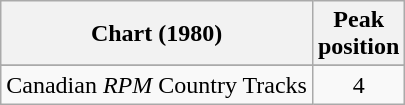<table class="wikitable sortable">
<tr>
<th align="left">Chart (1980)</th>
<th align="center">Peak<br>position</th>
</tr>
<tr>
</tr>
<tr>
<td align="left">Canadian <em>RPM</em> Country Tracks</td>
<td align="center">4</td>
</tr>
</table>
